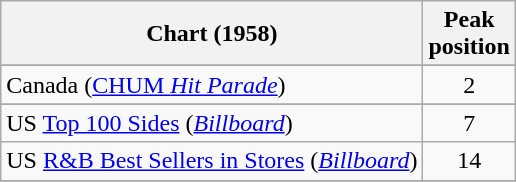<table class="wikitable sortable plainrowheaders">
<tr>
<th scope=col>Chart (1958)</th>
<th scope=col>Peak<br>position</th>
</tr>
<tr>
</tr>
<tr>
</tr>
<tr>
<td>Canada (<a href='#'>CHUM <em>Hit Parade</em></a>)</td>
<td style="text-align:center;">2</td>
</tr>
<tr>
</tr>
<tr>
<td>US <a href='#'>Top 100 Sides</a> (<a href='#'><em>Billboard</em></a>)</td>
<td style="text-align:center;">7</td>
</tr>
<tr>
<td>US <a href='#'>R&B Best Sellers in Stores</a> (<a href='#'><em>Billboard</em></a>)</td>
<td style="text-align:center;">14</td>
</tr>
<tr>
</tr>
</table>
